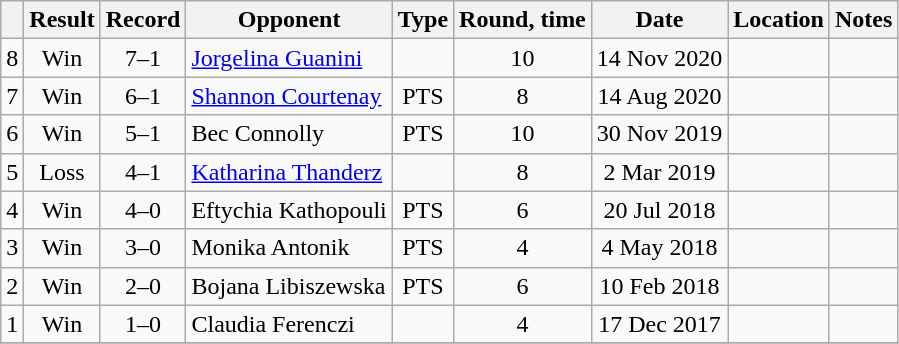<table class="wikitable" style="text-align:center">
<tr>
<th></th>
<th>Result</th>
<th>Record</th>
<th>Opponent</th>
<th>Type</th>
<th>Round, time</th>
<th>Date</th>
<th>Location</th>
<th>Notes</th>
</tr>
<tr>
<td>8</td>
<td>Win</td>
<td>7–1</td>
<td align=left> <a href='#'>Jorgelina Guanini</a></td>
<td></td>
<td>10</td>
<td>14 Nov 2020</td>
<td align=left></td>
<td align=left></td>
</tr>
<tr>
<td>7</td>
<td>Win</td>
<td>6–1</td>
<td align=left> <a href='#'>Shannon Courtenay</a></td>
<td>PTS</td>
<td>8</td>
<td>14 Aug 2020</td>
<td align=left></td>
<td></td>
</tr>
<tr>
<td>6</td>
<td>Win</td>
<td>5–1</td>
<td align=left> Bec Connolly</td>
<td>PTS</td>
<td>10</td>
<td>30 Nov 2019</td>
<td align=left></td>
<td></td>
</tr>
<tr>
<td>5</td>
<td>Loss</td>
<td>4–1</td>
<td align=left> <a href='#'>Katharina Thanderz</a></td>
<td></td>
<td>8</td>
<td>2 Mar 2019</td>
<td align=left></td>
<td></td>
</tr>
<tr>
<td>4</td>
<td>Win</td>
<td>4–0</td>
<td align=left> Eftychia Kathopouli</td>
<td>PTS</td>
<td>6</td>
<td>20 Jul 2018</td>
<td align=left></td>
<td></td>
</tr>
<tr>
<td>3</td>
<td>Win</td>
<td>3–0</td>
<td align=left> Monika Antonik</td>
<td>PTS</td>
<td>4</td>
<td>4 May 2018</td>
<td align=left></td>
<td></td>
</tr>
<tr>
<td>2</td>
<td>Win</td>
<td>2–0</td>
<td align=left> Bojana Libiszewska</td>
<td>PTS</td>
<td>6</td>
<td>10 Feb 2018</td>
<td align=left></td>
<td></td>
</tr>
<tr>
<td>1</td>
<td>Win</td>
<td>1–0</td>
<td align=left> Claudia Ferenczi</td>
<td></td>
<td>4</td>
<td>17 Dec 2017</td>
<td align=left></td>
<td></td>
</tr>
<tr>
</tr>
</table>
